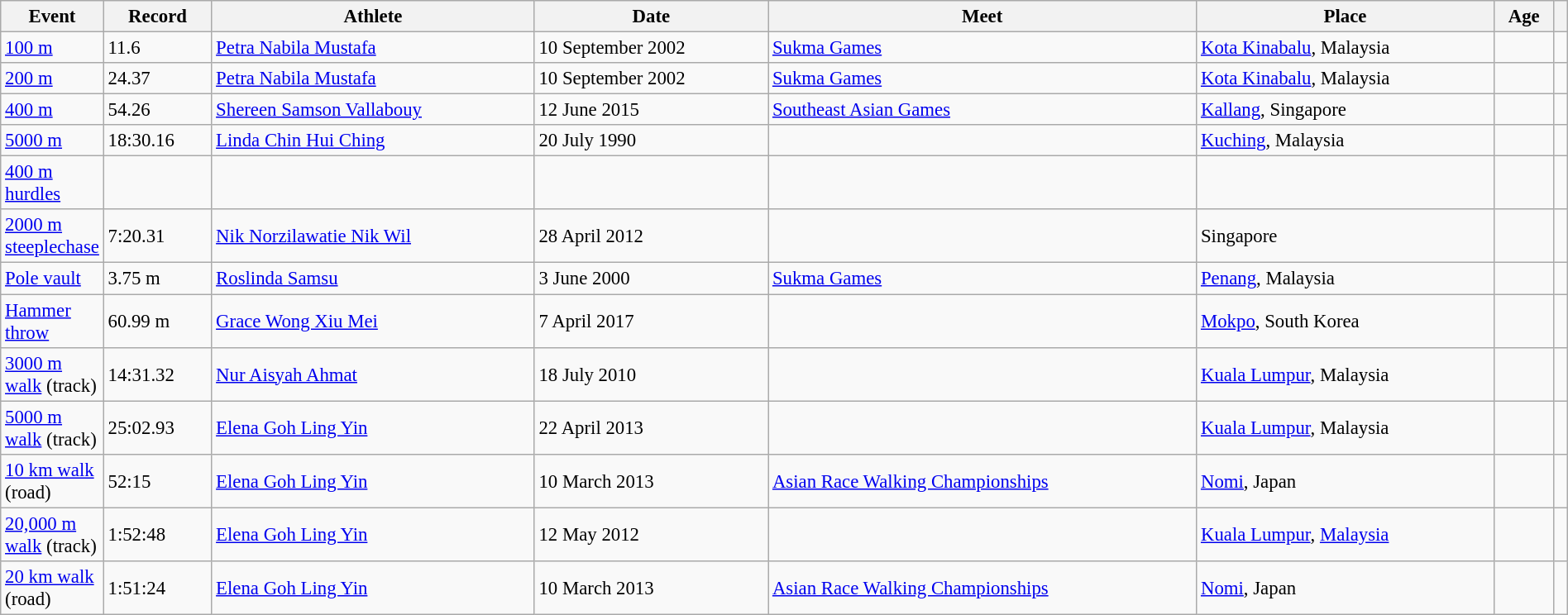<table class="wikitable" style="font-size:95%; width: 100%;">
<tr>
<th width=50>Event</th>
<th width=80>Record</th>
<th>Athlete</th>
<th>Date</th>
<th>Meet</th>
<th>Place</th>
<th>Age</th>
<th></th>
</tr>
<tr>
<td><a href='#'>100 m</a></td>
<td>11.6 </td>
<td><a href='#'>Petra Nabila Mustafa</a></td>
<td>10 September 2002</td>
<td><a href='#'>Sukma Games</a></td>
<td><a href='#'>Kota Kinabalu</a>, Malaysia</td>
<td></td>
<td></td>
</tr>
<tr>
<td><a href='#'>200 m</a></td>
<td>24.37</td>
<td><a href='#'>Petra Nabila Mustafa</a></td>
<td>10 September 2002</td>
<td><a href='#'>Sukma Games</a></td>
<td><a href='#'>Kota Kinabalu</a>, Malaysia</td>
<td></td>
<td></td>
</tr>
<tr>
<td><a href='#'>400 m</a></td>
<td>54.26</td>
<td><a href='#'>Shereen Samson Vallabouy</a></td>
<td>12 June 2015</td>
<td><a href='#'>Southeast Asian Games</a></td>
<td><a href='#'>Kallang</a>, Singapore</td>
<td></td>
<td></td>
</tr>
<tr>
<td><a href='#'>5000 m</a></td>
<td>18:30.16</td>
<td><a href='#'>Linda Chin Hui Ching</a></td>
<td>20 July 1990</td>
<td></td>
<td> <a href='#'>Kuching</a>, Malaysia</td>
<td></td>
<td></td>
</tr>
<tr>
<td><a href='#'>400 m hurdles</a></td>
<td></td>
<td></td>
<td></td>
<td></td>
<td></td>
<td></td>
<td></td>
</tr>
<tr>
<td><a href='#'>2000 m steeplechase</a></td>
<td>7:20.31</td>
<td><a href='#'>Nik Norzilawatie Nik Wil</a></td>
<td>28 April 2012</td>
<td></td>
<td> Singapore</td>
<td></td>
<td></td>
</tr>
<tr>
<td><a href='#'>Pole vault</a></td>
<td>3.75 m</td>
<td><a href='#'>Roslinda Samsu</a></td>
<td>3 June 2000</td>
<td><a href='#'>Sukma Games</a></td>
<td> <a href='#'>Penang</a>, Malaysia</td>
<td></td>
<td></td>
</tr>
<tr>
<td><a href='#'>Hammer throw</a></td>
<td>60.99 m</td>
<td><a href='#'>Grace Wong Xiu Mei</a></td>
<td>7 April 2017</td>
<td></td>
<td> <a href='#'>Mokpo</a>, South Korea</td>
<td></td>
<td></td>
</tr>
<tr>
<td><a href='#'>3000 m walk</a> (track)</td>
<td>14:31.32</td>
<td><a href='#'>Nur Aisyah Ahmat</a></td>
<td>18 July 2010</td>
<td></td>
<td> <a href='#'>Kuala Lumpur</a>, Malaysia</td>
<td></td>
<td></td>
</tr>
<tr>
<td><a href='#'>5000 m walk</a> (track)</td>
<td>25:02.93</td>
<td><a href='#'>Elena Goh Ling Yin</a></td>
<td>22 April 2013</td>
<td></td>
<td> <a href='#'>Kuala Lumpur</a>, Malaysia</td>
<td></td>
<td></td>
</tr>
<tr>
<td><a href='#'>10 km walk</a> (road)</td>
<td>52:15</td>
<td><a href='#'>Elena Goh Ling Yin</a></td>
<td>10 March 2013</td>
<td><a href='#'>Asian Race Walking Championships</a></td>
<td> <a href='#'>Nomi</a>, Japan</td>
<td></td>
<td></td>
</tr>
<tr>
<td><a href='#'>20,000 m walk</a> (track)</td>
<td>1:52:48</td>
<td><a href='#'>Elena Goh Ling Yin</a></td>
<td>12 May 2012</td>
<td></td>
<td> <a href='#'>Kuala Lumpur</a>, <a href='#'>Malaysia</a></td>
<td></td>
<td></td>
</tr>
<tr>
<td><a href='#'>20 km walk</a> (road)</td>
<td>1:51:24</td>
<td><a href='#'>Elena Goh Ling Yin</a></td>
<td>10 March 2013</td>
<td><a href='#'>Asian Race Walking Championships</a></td>
<td> <a href='#'>Nomi</a>, Japan</td>
<td></td>
<td></td>
</tr>
</table>
